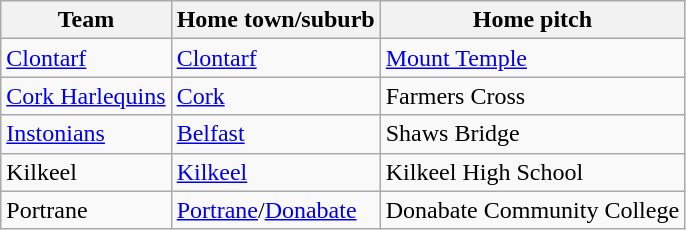<table class="wikitable sortable">
<tr>
<th>Team</th>
<th>Home town/suburb</th>
<th>Home pitch</th>
</tr>
<tr>
<td><a href='#'>Clontarf</a></td>
<td><a href='#'>Clontarf</a></td>
<td><a href='#'>Mount Temple</a></td>
</tr>
<tr>
<td><a href='#'>Cork Harlequins</a></td>
<td><a href='#'>Cork</a></td>
<td>Farmers Cross</td>
</tr>
<tr>
<td><a href='#'>Instonians</a></td>
<td><a href='#'>Belfast</a></td>
<td>Shaws Bridge</td>
</tr>
<tr>
<td>Kilkeel</td>
<td><a href='#'>Kilkeel</a></td>
<td>Kilkeel High School</td>
</tr>
<tr>
<td>Portrane</td>
<td><a href='#'>Portrane</a>/<a href='#'>Donabate</a></td>
<td>Donabate Community College</td>
</tr>
</table>
